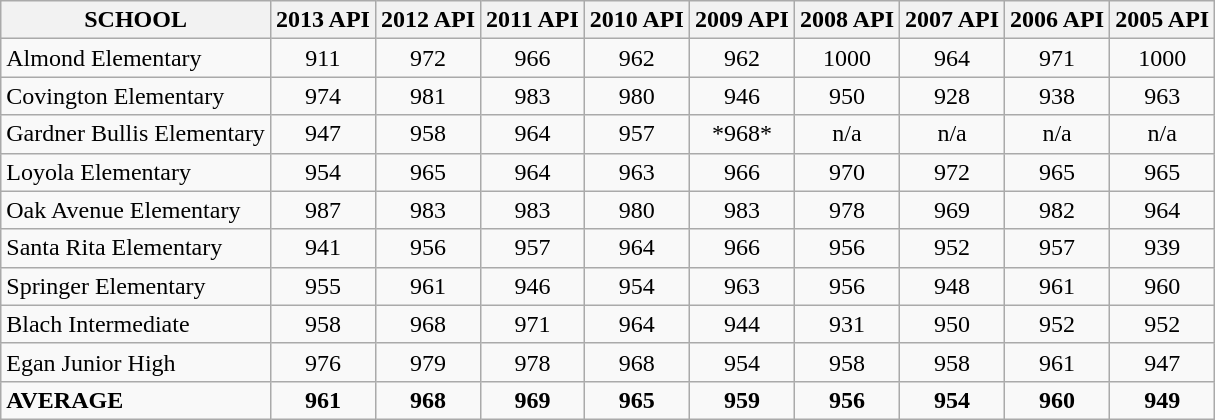<table class="wikitable" style="text-align:center">
<tr>
<th>SCHOOL</th>
<th>2013 API</th>
<th>2012 API</th>
<th>2011 API</th>
<th>2010 API</th>
<th>2009 API</th>
<th>2008 API</th>
<th>2007 API</th>
<th>2006 API</th>
<th>2005 API</th>
</tr>
<tr>
<td style="text-align:left;">Almond Elementary</td>
<td>911</td>
<td>972</td>
<td>966</td>
<td>962</td>
<td>962</td>
<td>1000</td>
<td>964</td>
<td>971</td>
<td>1000</td>
</tr>
<tr>
<td style="text-align:left;">Covington Elementary</td>
<td>974</td>
<td>981</td>
<td>983</td>
<td>980</td>
<td>946</td>
<td>950</td>
<td>928</td>
<td>938</td>
<td>963</td>
</tr>
<tr>
<td style="text-align:left;">Gardner Bullis Elementary</td>
<td>947</td>
<td>958</td>
<td>964</td>
<td>957</td>
<td><span>*</span>968*</td>
<td>n/a</td>
<td>n/a</td>
<td>n/a</td>
<td>n/a</td>
</tr>
<tr>
<td style="text-align:left;">Loyola Elementary</td>
<td>954</td>
<td>965</td>
<td>964</td>
<td>963</td>
<td>966</td>
<td>970</td>
<td>972</td>
<td>965</td>
<td>965</td>
</tr>
<tr>
<td style="text-align:left;">Oak Avenue Elementary</td>
<td>987</td>
<td>983</td>
<td>983</td>
<td>980</td>
<td>983</td>
<td>978</td>
<td>969</td>
<td>982</td>
<td>964</td>
</tr>
<tr>
<td style="text-align:left;">Santa Rita Elementary</td>
<td>941</td>
<td>956</td>
<td>957</td>
<td>964</td>
<td>966</td>
<td>956</td>
<td>952</td>
<td>957</td>
<td>939</td>
</tr>
<tr>
<td style="text-align:left;">Springer Elementary</td>
<td>955</td>
<td>961</td>
<td>946</td>
<td>954</td>
<td>963</td>
<td>956</td>
<td>948</td>
<td>961</td>
<td>960</td>
</tr>
<tr>
<td style="text-align:left;">Blach Intermediate</td>
<td>958</td>
<td>968</td>
<td>971</td>
<td>964</td>
<td>944</td>
<td>931</td>
<td>950</td>
<td>952</td>
<td>952</td>
</tr>
<tr>
<td style="text-align:left;">Egan Junior High</td>
<td>976</td>
<td>979</td>
<td>978</td>
<td>968</td>
<td>954</td>
<td>958</td>
<td>958</td>
<td>961</td>
<td>947</td>
</tr>
<tr>
<td style="text-align:left;"><strong>AVERAGE</strong></td>
<td><strong>961</strong></td>
<td><strong>968</strong></td>
<td><strong>969</strong></td>
<td><strong>965</strong></td>
<td><strong>959</strong></td>
<td><strong>956</strong></td>
<td><strong>954</strong></td>
<td><strong>960</strong></td>
<td><strong>949</strong></td>
</tr>
</table>
